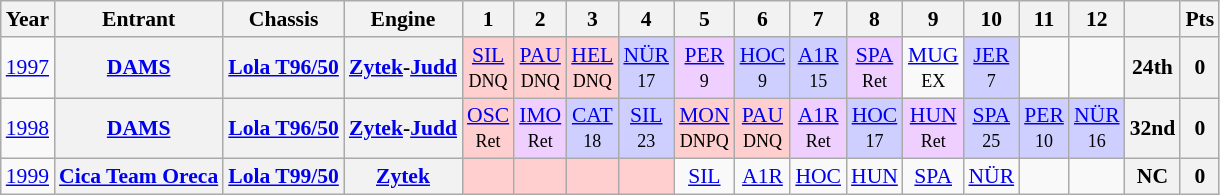<table class="wikitable" style="text-align:center; font-size:90%">
<tr>
<th>Year</th>
<th>Entrant</th>
<th>Chassis</th>
<th>Engine</th>
<th>1</th>
<th>2</th>
<th>3</th>
<th>4</th>
<th>5</th>
<th>6</th>
<th>7</th>
<th>8</th>
<th>9</th>
<th>10</th>
<th>11</th>
<th>12</th>
<th></th>
<th>Pts</th>
</tr>
<tr>
<td><a href='#'>1997</a></td>
<th><a href='#'>DAMS</a></th>
<th><a href='#'>Lola T96/50</a></th>
<th><a href='#'>Zytek</a>-<a href='#'>Judd</a></th>
<td style="background:#FFCFCF;"><a href='#'>SIL</a><br><small>DNQ</small></td>
<td style="background:#FFCFCF;"><a href='#'>PAU</a><br><small>DNQ</small></td>
<td style="background:#FFCFCF;"><a href='#'>HEL</a><br><small>DNQ</small></td>
<td style="background:#CFCFFF;"><a href='#'>NÜR</a><br><small>17</small></td>
<td style="background:#EFCFFF;"><a href='#'>PER</a><br><small>9</small></td>
<td style="background:#CFCFFF;"><a href='#'>HOC</a><br><small>9</small></td>
<td style="background:#CFCFFF;"><a href='#'>A1R</a><br><small>15</small></td>
<td style="background:#EFCFFF;"><a href='#'>SPA</a><br><small>Ret</small></td>
<td><a href='#'>MUG</a><br><small>EX</small></td>
<td style="background:#CFCFFF;"><a href='#'>JER</a><br><small>7</small></td>
<td></td>
<td></td>
<th>24th</th>
<th>0</th>
</tr>
<tr>
<td><a href='#'>1998</a></td>
<th><a href='#'>DAMS</a></th>
<th><a href='#'>Lola T96/50</a></th>
<th><a href='#'>Zytek</a>-<a href='#'>Judd</a></th>
<td style="background:#FFCFCF;"><a href='#'>OSC</a><br><small>Ret</small></td>
<td style="background:#EFCFFF;"><a href='#'>IMO</a><br><small>Ret</small></td>
<td style="background:#CFCFFF;"><a href='#'>CAT</a><br><small>18</small></td>
<td style="background:#CFCFFF;"><a href='#'>SIL</a><br><small>23</small></td>
<td style="background:#FFCFCF;"><a href='#'>MON</a><br><small>DNPQ</small></td>
<td style="background:#FFCFCF;"><a href='#'>PAU</a><br><small>DNQ</small></td>
<td style="background:#EFCFFF;"><a href='#'>A1R</a><br><small>Ret</small></td>
<td style="background:#CFCFFF;"><a href='#'>HOC</a><br><small>17</small></td>
<td style="background:#EFCFFF;"><a href='#'>HUN</a><br><small>Ret</small></td>
<td style="background:#CFCFFF;"><a href='#'>SPA</a><br><small>25</small></td>
<td style="background:#CFCFFF;"><a href='#'>PER</a><br><small>10</small></td>
<td style="background:#CFCFFF;"><a href='#'>NÜR</a><br><small>16</small></td>
<th>32nd</th>
<th>0</th>
</tr>
<tr>
<td><a href='#'>1999</a></td>
<th><a href='#'>Cica Team Oreca</a></th>
<th><a href='#'>Lola T99/50</a></th>
<th><a href='#'>Zytek</a></th>
<td style="background:#FFCFCF;"></td>
<td style="background:#FFCFCF;"></td>
<td style="background:#FFCFCF;"></td>
<td style="background:#FFCFCF;"></td>
<td><a href='#'>SIL</a></td>
<td><a href='#'>A1R</a></td>
<td><a href='#'>HOC</a></td>
<td><a href='#'>HUN</a></td>
<td><a href='#'>SPA</a></td>
<td><a href='#'>NÜR</a></td>
<td></td>
<td></td>
<th>NC</th>
<th>0</th>
</tr>
</table>
